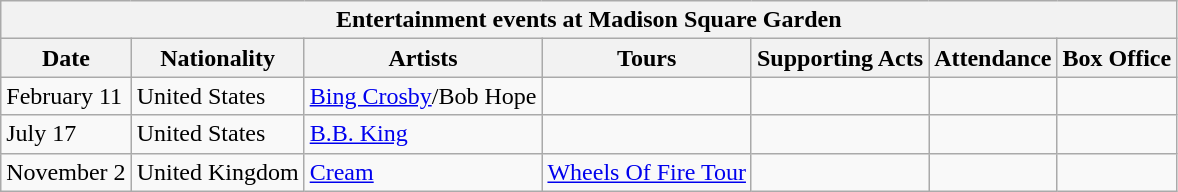<table class="wikitable">
<tr>
<th colspan="7">Entertainment events at Madison Square Garden</th>
</tr>
<tr>
<th>Date</th>
<th>Nationality</th>
<th>Artists</th>
<th>Tours</th>
<th>Supporting Acts</th>
<th>Attendance</th>
<th>Box Office</th>
</tr>
<tr>
<td>February 11</td>
<td>United States</td>
<td><a href='#'>Bing Crosby</a>/Bob Hope</td>
<td></td>
<td></td>
<td></td>
<td></td>
</tr>
<tr>
<td>July 17</td>
<td>United States</td>
<td><a href='#'>B.B. King</a></td>
<td></td>
<td></td>
<td></td>
<td></td>
</tr>
<tr>
<td>November 2</td>
<td>United Kingdom</td>
<td><a href='#'>Cream</a></td>
<td><a href='#'>Wheels Of Fire Tour</a></td>
<td></td>
<td></td>
<td></td>
</tr>
</table>
